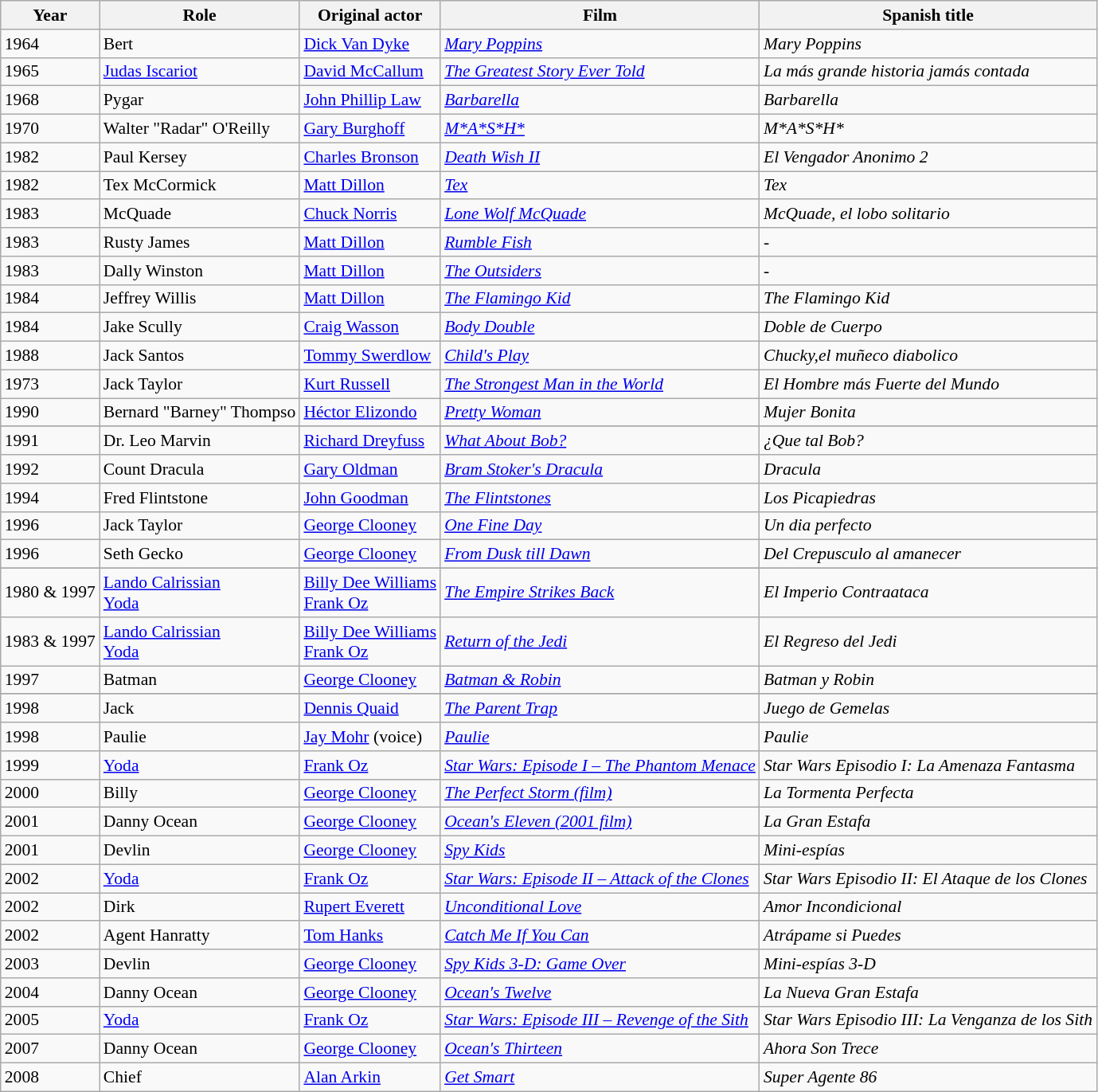<table class="wikitable" style="font-size: 90%;">
<tr>
<th>Year</th>
<th>Role</th>
<th>Original actor</th>
<th>Film</th>
<th>Spanish title</th>
</tr>
<tr>
<td>1964</td>
<td>Bert</td>
<td><a href='#'>Dick Van Dyke</a></td>
<td><em><a href='#'>Mary Poppins</a></em></td>
<td><em>Mary Poppins</em></td>
</tr>
<tr>
<td>1965</td>
<td><a href='#'>Judas Iscariot</a></td>
<td><a href='#'>David McCallum</a></td>
<td><em><a href='#'>The Greatest Story Ever Told</a></em></td>
<td><em>La más grande historia jamás contada</em></td>
</tr>
<tr>
<td>1968</td>
<td>Pygar</td>
<td><a href='#'>John Phillip Law</a></td>
<td><em><a href='#'>Barbarella</a></em></td>
<td><em>Barbarella</em></td>
</tr>
<tr>
<td>1970</td>
<td>Walter "Radar" O'Reilly</td>
<td><a href='#'>Gary Burghoff</a></td>
<td><em><a href='#'>M*A*S*H*</a></em></td>
<td><em>M*A*S*H*</em></td>
</tr>
<tr>
<td>1982</td>
<td>Paul Kersey</td>
<td><a href='#'>Charles Bronson</a></td>
<td><em><a href='#'>Death Wish II</a></em></td>
<td><em>El Vengador Anonimo 2</em></td>
</tr>
<tr>
<td>1982</td>
<td>Tex McCormick</td>
<td><a href='#'>Matt Dillon</a></td>
<td><em><a href='#'>Tex</a></em></td>
<td><em>Tex</em></td>
</tr>
<tr>
<td>1983</td>
<td>McQuade</td>
<td><a href='#'>Chuck Norris</a></td>
<td><em><a href='#'>Lone Wolf McQuade</a></em></td>
<td><em>McQuade, el lobo solitario</em></td>
</tr>
<tr>
<td>1983</td>
<td>Rusty James</td>
<td><a href='#'>Matt Dillon</a></td>
<td><em><a href='#'>Rumble Fish</a></em></td>
<td><em>-</em></td>
</tr>
<tr>
<td>1983</td>
<td>Dally Winston</td>
<td><a href='#'>Matt Dillon</a></td>
<td><em><a href='#'>The Outsiders</a></em></td>
<td><em>-</em></td>
</tr>
<tr>
<td>1984</td>
<td>Jeffrey Willis</td>
<td><a href='#'>Matt Dillon</a></td>
<td><em><a href='#'>The Flamingo Kid</a></em></td>
<td><em>The Flamingo Kid</em></td>
</tr>
<tr>
<td>1984</td>
<td>Jake Scully</td>
<td><a href='#'>Craig Wasson</a></td>
<td><em><a href='#'>Body Double</a></em></td>
<td><em>Doble de Cuerpo</em></td>
</tr>
<tr>
<td>1988</td>
<td>Jack Santos</td>
<td><a href='#'>Tommy Swerdlow</a></td>
<td><em><a href='#'>Child's Play</a></em></td>
<td><em>Chucky,el muñeco diabolico</em></td>
</tr>
<tr>
<td>1973</td>
<td>Jack Taylor</td>
<td><a href='#'>Kurt Russell</a></td>
<td><em><a href='#'>The Strongest Man in the World</a></em></td>
<td><em>El Hombre más Fuerte del Mundo</em></td>
</tr>
<tr>
<td>1990</td>
<td>Bernard "Barney" Thompso</td>
<td><a href='#'>Héctor Elizondo</a></td>
<td><em><a href='#'>Pretty Woman</a></em></td>
<td><em>Mujer Bonita</em></td>
</tr>
<tr>
</tr>
<tr>
<td>1991</td>
<td>Dr. Leo Marvin</td>
<td><a href='#'>Richard Dreyfuss</a></td>
<td><em><a href='#'>What About Bob?</a></em></td>
<td><em>¿Que tal Bob?</em></td>
</tr>
<tr>
<td>1992</td>
<td>Count Dracula</td>
<td><a href='#'>Gary Oldman</a></td>
<td><em><a href='#'>Bram Stoker's Dracula</a></em></td>
<td><em>Dracula</em></td>
</tr>
<tr>
<td>1994</td>
<td>Fred Flintstone</td>
<td><a href='#'>John Goodman</a></td>
<td><em><a href='#'>The Flintstones</a></em></td>
<td><em>Los Picapiedras</em></td>
</tr>
<tr>
<td>1996</td>
<td>Jack Taylor</td>
<td><a href='#'>George Clooney</a></td>
<td><em><a href='#'>One Fine Day</a></em></td>
<td><em>Un dia perfecto</em></td>
</tr>
<tr>
<td>1996</td>
<td>Seth Gecko</td>
<td><a href='#'>George Clooney</a></td>
<td><em><a href='#'>From Dusk till Dawn</a></em></td>
<td><em>Del Crepusculo al amanecer</em></td>
</tr>
<tr>
</tr>
<tr>
<td>1980 & 1997</td>
<td><a href='#'>Lando Calrissian</a><br><a href='#'>Yoda</a></td>
<td><a href='#'>Billy Dee Williams</a><br><a href='#'>Frank Oz</a></td>
<td><em><a href='#'>The Empire Strikes Back</a></em></td>
<td><em>El Imperio Contraataca</em></td>
</tr>
<tr>
<td>1983 & 1997</td>
<td><a href='#'>Lando Calrissian</a><br><a href='#'>Yoda</a></td>
<td><a href='#'>Billy Dee Williams</a><br><a href='#'>Frank Oz</a></td>
<td><em><a href='#'>Return of the Jedi</a></em></td>
<td><em>El Regreso del Jedi</em></td>
</tr>
<tr>
<td>1997</td>
<td>Batman</td>
<td><a href='#'>George Clooney</a></td>
<td><em><a href='#'>Batman & Robin</a></em></td>
<td><em>Batman y Robin</em></td>
</tr>
<tr>
</tr>
<tr>
<td>1998</td>
<td>Jack</td>
<td><a href='#'>Dennis Quaid</a></td>
<td><em><a href='#'>The Parent Trap</a></em></td>
<td><em>Juego de Gemelas</em></td>
</tr>
<tr>
<td>1998</td>
<td>Paulie</td>
<td><a href='#'>Jay Mohr</a> (voice)</td>
<td><em><a href='#'>Paulie</a></em></td>
<td><em>Paulie</em></td>
</tr>
<tr>
<td>1999</td>
<td><a href='#'>Yoda</a></td>
<td><a href='#'>Frank Oz</a></td>
<td><em><a href='#'>Star Wars: Episode I – The Phantom Menace</a></em></td>
<td><em>Star Wars Episodio I: La Amenaza Fantasma</em></td>
</tr>
<tr>
<td>2000</td>
<td>Billy</td>
<td><a href='#'>George Clooney</a></td>
<td><em><a href='#'>The Perfect Storm (film)</a></em></td>
<td><em>La Tormenta Perfecta</em></td>
</tr>
<tr>
<td>2001</td>
<td>Danny Ocean</td>
<td><a href='#'>George Clooney</a></td>
<td><em><a href='#'>Ocean's Eleven (2001 film)</a></em></td>
<td><em>La Gran Estafa</em></td>
</tr>
<tr>
<td>2001</td>
<td>Devlin</td>
<td><a href='#'>George Clooney</a></td>
<td><em><a href='#'>Spy Kids</a></em></td>
<td><em>Mini-espías</em></td>
</tr>
<tr>
<td>2002</td>
<td><a href='#'>Yoda</a></td>
<td><a href='#'>Frank Oz</a></td>
<td><em><a href='#'>Star Wars: Episode II – Attack of the Clones</a></em></td>
<td><em>Star Wars Episodio II: El Ataque de los Clones</em></td>
</tr>
<tr>
<td>2002</td>
<td>Dirk</td>
<td><a href='#'>Rupert Everett</a></td>
<td><em><a href='#'>Unconditional Love</a></em></td>
<td><em>Amor Incondicional</em></td>
</tr>
<tr>
<td>2002</td>
<td>Agent Hanratty</td>
<td><a href='#'>Tom Hanks</a></td>
<td><em><a href='#'>Catch Me If You Can</a></em></td>
<td><em>Atrápame si Puedes</em></td>
</tr>
<tr>
<td>2003</td>
<td>Devlin</td>
<td><a href='#'>George Clooney</a></td>
<td><em><a href='#'>Spy Kids 3-D: Game Over</a></em></td>
<td><em>Mini-espías 3-D</em></td>
</tr>
<tr>
<td>2004</td>
<td>Danny Ocean</td>
<td><a href='#'>George Clooney</a></td>
<td><em><a href='#'>Ocean's Twelve</a></em></td>
<td><em>La Nueva Gran Estafa</em></td>
</tr>
<tr>
<td>2005</td>
<td><a href='#'>Yoda</a></td>
<td><a href='#'>Frank Oz</a></td>
<td><em><a href='#'>Star Wars: Episode III – Revenge of the Sith</a></em></td>
<td><em>Star Wars Episodio III: La Venganza de los Sith</em></td>
</tr>
<tr>
<td>2007</td>
<td>Danny Ocean</td>
<td><a href='#'>George Clooney</a></td>
<td><em><a href='#'>Ocean's Thirteen</a></em></td>
<td><em>Ahora Son Trece</em></td>
</tr>
<tr>
<td>2008</td>
<td>Chief</td>
<td><a href='#'>Alan Arkin</a></td>
<td><em><a href='#'>Get Smart</a></em></td>
<td><em>Super Agente 86</em></td>
</tr>
</table>
